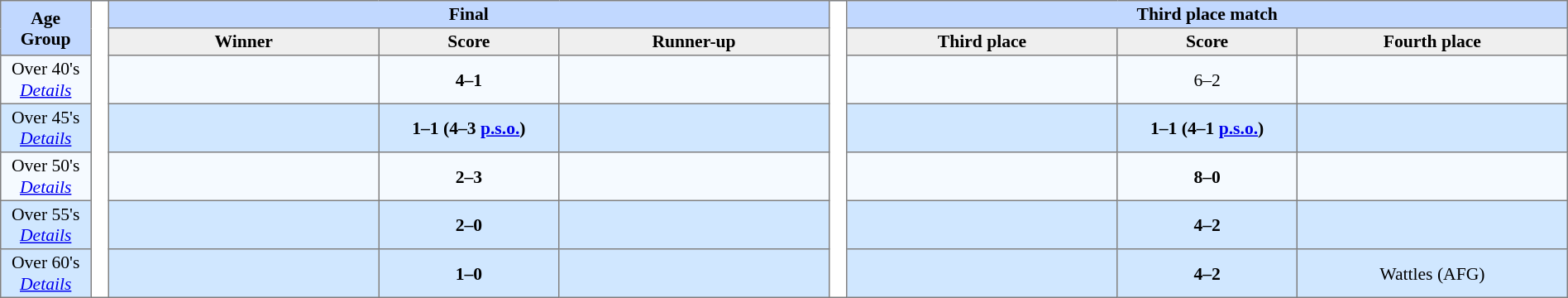<table border=1 style="border-collapse:collapse; font-size:90%; text-align:center" cellpadding=2 cellspacing=0>
<tr bgcolor=#C1D8FF>
<th rowspan=2 width=5%>Age Group</th>
<th width=1% rowspan=17 bgcolor=ffffff></th>
<th colspan=3>Final</th>
<th width=1% rowspan=17 bgcolor=ffffff></th>
<th colspan=3>Third place match</th>
</tr>
<tr bgcolor=#EFEFEF>
<th width=15%>Winner</th>
<th width=10%>Score</th>
<th width=15%>Runner-up</th>
<th width=15%>Third place</th>
<th width=10%>Score</th>
<th width=15%>Fourth place</th>
</tr>
<tr bgcolor=#F5FAFF>
<td>Over 40's<br><em><a href='#'>Details</a></em></td>
<td><strong></strong></td>
<td><strong>4–1</strong></td>
<td></td>
<td></td>
<td>6–2</td>
<td></td>
</tr>
<tr bgcolor=#D0E7FF>
<td>Over 45's<br><em><a href='#'>Details</a></em></td>
<td><strong></strong></td>
<td><strong>1–1 (4–3 <a href='#'>p.s.o.</a>)</strong></td>
<td></td>
<td></td>
<td><strong>1–1 (4–1 <a href='#'>p.s.o.</a>)</strong></td>
<td></td>
</tr>
<tr bgcolor=#F5FAFF>
<td>Over 50's<br><em><a href='#'>Details</a></em></td>
<td><strong></strong></td>
<td><strong>2–3</strong></td>
<td></td>
<td></td>
<td><strong>8–0</strong></td>
<td></td>
</tr>
<tr bgcolor=#D0E7FF>
<td>Over 55's<br><em><a href='#'>Details</a></em></td>
<td><strong></strong></td>
<td><strong>2–0</strong></td>
<td></td>
<td></td>
<td><strong>4–2</strong></td>
<td></td>
</tr>
<tr bgcolor=#D0E7FF>
<td>Over 60's<br><em><a href='#'>Details</a></em></td>
<td><strong></strong></td>
<td><strong>1–0</strong></td>
<td></td>
<td></td>
<td><strong>4–2</strong></td>
<td>Wattles (AFG)</td>
</tr>
</table>
